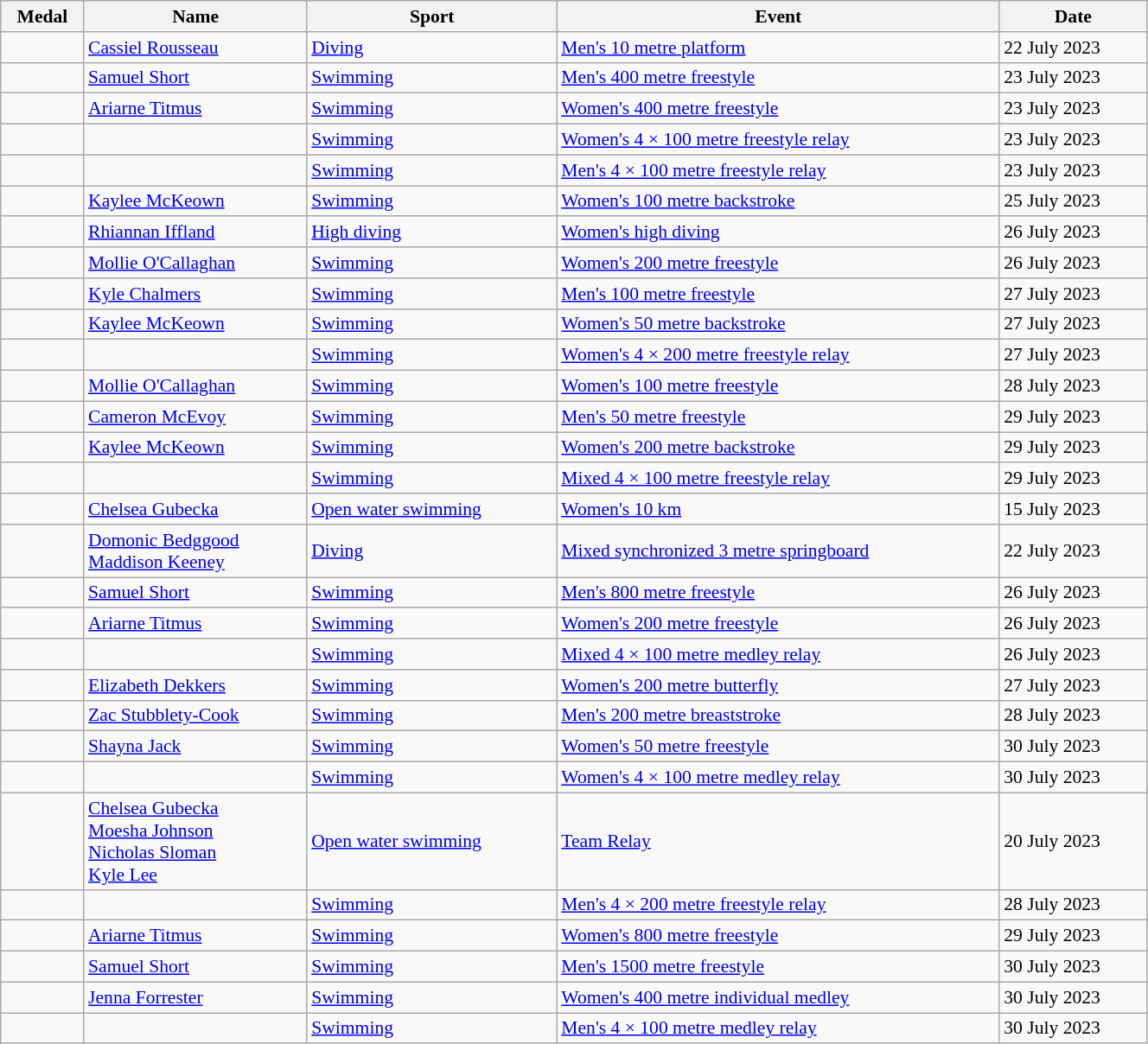<table class="wikitable sortable" style="font-size:90%; width:70%;">
<tr>
<th>Medal</th>
<th>Name</th>
<th>Sport</th>
<th>Event</th>
<th>Date</th>
</tr>
<tr>
<td></td>
<td><a href='#'>Cassiel Rousseau</a></td>
<td><a href='#'>Diving</a></td>
<td><a href='#'>Men's 10 metre platform</a></td>
<td>22 July 2023</td>
</tr>
<tr>
<td></td>
<td><a href='#'>Samuel Short</a></td>
<td><a href='#'>Swimming</a></td>
<td><a href='#'>Men's 400 metre freestyle</a></td>
<td>23 July 2023</td>
</tr>
<tr>
<td></td>
<td><a href='#'>Ariarne Titmus</a></td>
<td><a href='#'>Swimming</a></td>
<td><a href='#'>Women's 400 metre freestyle</a></td>
<td>23 July 2023</td>
</tr>
<tr>
<td></td>
<td></td>
<td><a href='#'>Swimming</a></td>
<td><a href='#'>Women's 4 × 100 metre freestyle relay</a></td>
<td>23 July 2023</td>
</tr>
<tr>
<td></td>
<td></td>
<td><a href='#'>Swimming</a></td>
<td><a href='#'>Men's 4 × 100 metre freestyle relay</a></td>
<td>23 July 2023</td>
</tr>
<tr>
<td></td>
<td><a href='#'>Kaylee McKeown</a></td>
<td><a href='#'>Swimming</a></td>
<td><a href='#'>Women's 100 metre backstroke</a></td>
<td>25 July 2023</td>
</tr>
<tr>
<td></td>
<td><a href='#'>Rhiannan Iffland</a></td>
<td><a href='#'>High diving</a></td>
<td><a href='#'>Women's high diving</a></td>
<td>26 July 2023</td>
</tr>
<tr>
<td></td>
<td><a href='#'>Mollie O'Callaghan</a></td>
<td><a href='#'>Swimming</a></td>
<td><a href='#'>Women's 200 metre freestyle</a></td>
<td>26 July 2023</td>
</tr>
<tr>
<td></td>
<td><a href='#'>Kyle Chalmers</a></td>
<td><a href='#'>Swimming</a></td>
<td><a href='#'>Men's 100 metre freestyle</a></td>
<td>27 July 2023</td>
</tr>
<tr>
<td></td>
<td><a href='#'>Kaylee McKeown</a></td>
<td><a href='#'>Swimming</a></td>
<td><a href='#'>Women's 50 metre backstroke</a></td>
<td>27 July 2023</td>
</tr>
<tr>
<td></td>
<td></td>
<td><a href='#'>Swimming</a></td>
<td><a href='#'>Women's 4 × 200 metre freestyle relay</a></td>
<td>27 July 2023</td>
</tr>
<tr>
<td></td>
<td><a href='#'>Mollie O'Callaghan</a></td>
<td><a href='#'>Swimming</a></td>
<td><a href='#'>Women's 100 metre freestyle</a></td>
<td>28 July 2023</td>
</tr>
<tr>
<td></td>
<td><a href='#'>Cameron McEvoy</a></td>
<td><a href='#'>Swimming</a></td>
<td><a href='#'>Men's 50 metre freestyle</a></td>
<td>29 July 2023</td>
</tr>
<tr>
<td></td>
<td><a href='#'>Kaylee McKeown</a></td>
<td><a href='#'>Swimming</a></td>
<td><a href='#'>Women's 200 metre backstroke</a></td>
<td>29 July 2023</td>
</tr>
<tr>
<td></td>
<td></td>
<td><a href='#'>Swimming</a></td>
<td><a href='#'>Mixed 4 × 100 metre freestyle relay</a></td>
<td>29 July 2023</td>
</tr>
<tr>
<td></td>
<td><a href='#'>Chelsea Gubecka</a></td>
<td><a href='#'>Open water swimming</a></td>
<td><a href='#'>Women's 10 km</a></td>
<td>15 July 2023</td>
</tr>
<tr>
<td></td>
<td><a href='#'>Domonic Bedggood</a> <br> <a href='#'>Maddison Keeney</a></td>
<td><a href='#'>Diving</a></td>
<td><a href='#'>Mixed synchronized 3 metre springboard</a></td>
<td>22 July 2023</td>
</tr>
<tr>
<td></td>
<td><a href='#'>Samuel Short</a></td>
<td><a href='#'>Swimming</a></td>
<td><a href='#'>Men's 800 metre freestyle</a></td>
<td>26 July 2023</td>
</tr>
<tr>
<td></td>
<td><a href='#'>Ariarne Titmus</a></td>
<td><a href='#'>Swimming</a></td>
<td><a href='#'>Women's 200 metre freestyle</a></td>
<td>26 July 2023</td>
</tr>
<tr>
<td></td>
<td></td>
<td><a href='#'>Swimming</a></td>
<td><a href='#'>Mixed 4 × 100 metre medley relay</a></td>
<td>26 July 2023</td>
</tr>
<tr>
<td></td>
<td><a href='#'>Elizabeth Dekkers</a></td>
<td><a href='#'>Swimming</a></td>
<td><a href='#'>Women's 200 metre butterfly</a></td>
<td>27 July 2023</td>
</tr>
<tr>
<td></td>
<td><a href='#'>Zac Stubblety-Cook</a></td>
<td><a href='#'>Swimming</a></td>
<td><a href='#'>Men's 200 metre breaststroke</a></td>
<td>28 July 2023</td>
</tr>
<tr>
<td></td>
<td><a href='#'>Shayna Jack</a></td>
<td><a href='#'>Swimming</a></td>
<td><a href='#'>Women's 50 metre freestyle</a></td>
<td>30 July 2023</td>
</tr>
<tr>
<td></td>
<td></td>
<td><a href='#'>Swimming</a></td>
<td><a href='#'>Women's 4 × 100 metre medley relay</a></td>
<td>30 July 2023</td>
</tr>
<tr>
<td></td>
<td><a href='#'>Chelsea Gubecka</a><br><a href='#'>Moesha Johnson</a><br><a href='#'>Nicholas Sloman</a><br><a href='#'>Kyle Lee</a></td>
<td><a href='#'>Open water swimming</a></td>
<td><a href='#'>Team Relay</a></td>
<td>20 July 2023</td>
</tr>
<tr>
<td></td>
<td></td>
<td><a href='#'>Swimming</a></td>
<td><a href='#'>Men's 4 × 200 metre freestyle relay</a></td>
<td>28 July 2023</td>
</tr>
<tr>
<td></td>
<td><a href='#'>Ariarne Titmus</a></td>
<td><a href='#'>Swimming</a></td>
<td><a href='#'>Women's 800 metre freestyle</a></td>
<td>29 July 2023</td>
</tr>
<tr>
<td></td>
<td><a href='#'>Samuel Short</a></td>
<td><a href='#'>Swimming</a></td>
<td><a href='#'>Men's 1500 metre freestyle</a></td>
<td>30 July 2023</td>
</tr>
<tr>
<td></td>
<td><a href='#'>Jenna Forrester</a></td>
<td><a href='#'>Swimming</a></td>
<td><a href='#'>Women's 400 metre individual medley</a></td>
<td>30 July 2023</td>
</tr>
<tr>
<td></td>
<td></td>
<td><a href='#'>Swimming</a></td>
<td><a href='#'>Men's 4 × 100 metre medley relay</a></td>
<td>30 July 2023</td>
</tr>
</table>
